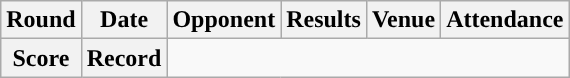<table class="wikitable" style="text-align:center">
<tr>
<th>Round</th>
<th>Date</th>
<th>Opponent</th>
<th>Results</th>
<th>Venue</th>
<th>Attendance</th>
</tr>
<tr>
<th>Score</th>
<th>Record</th>
</tr>
</table>
